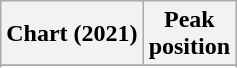<table class="wikitable sortable plainrowheaders" style="text-align:center">
<tr>
<th scope="col">Chart (2021)</th>
<th scope="col">Peak<br>position</th>
</tr>
<tr>
</tr>
<tr>
</tr>
<tr>
</tr>
</table>
